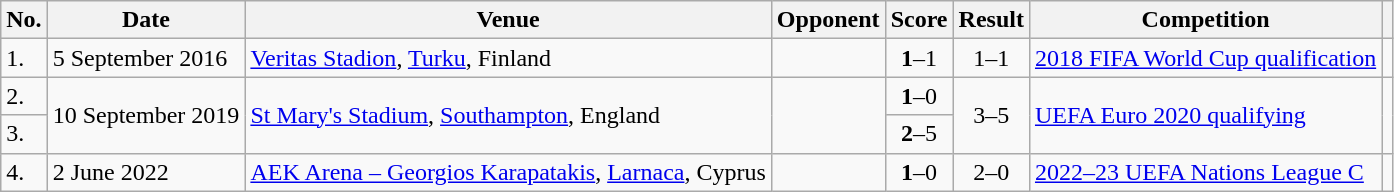<table class="wikitable sortable">
<tr>
<th scope="col">No.</th>
<th scope="col">Date</th>
<th scope="col">Venue</th>
<th scope="col">Opponent</th>
<th scope="col">Score</th>
<th scope="col">Result</th>
<th scope="col">Competition</th>
<th scope="col"></th>
</tr>
<tr>
<td>1.</td>
<td>5 September 2016</td>
<td><a href='#'>Veritas Stadion</a>, <a href='#'>Turku</a>, Finland</td>
<td></td>
<td align="center"><strong>1</strong>–1</td>
<td align="center">1–1</td>
<td><a href='#'>2018 FIFA World Cup qualification</a></td>
<td align="center"></td>
</tr>
<tr>
<td>2.</td>
<td rowspan="2">10 September 2019</td>
<td rowspan="2"><a href='#'>St Mary's Stadium</a>, <a href='#'>Southampton</a>, England</td>
<td rowspan="2"></td>
<td align="center"><strong>1</strong>–0</td>
<td align="center" rowspan="2">3–5</td>
<td rowspan="2"><a href='#'>UEFA Euro 2020 qualifying</a></td>
<td align="center" rowspan="2"></td>
</tr>
<tr>
<td>3.</td>
<td align="center"><strong>2</strong>–5</td>
</tr>
<tr>
<td>4.</td>
<td>2 June 2022</td>
<td><a href='#'>AEK Arena – Georgios Karapatakis</a>, <a href='#'>Larnaca</a>, Cyprus</td>
<td></td>
<td align="center"><strong>1</strong>–0</td>
<td align="center">2–0</td>
<td><a href='#'>2022–23 UEFA Nations League C</a></td>
<td align="center"></td>
</tr>
</table>
